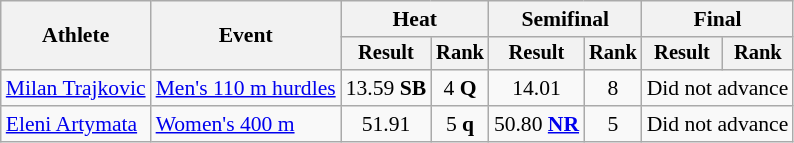<table class="wikitable" style="font-size:90%">
<tr>
<th rowspan="2">Athlete</th>
<th rowspan="2">Event</th>
<th colspan="2">Heat</th>
<th colspan="2">Semifinal</th>
<th colspan="2">Final</th>
</tr>
<tr style="font-size:95%">
<th>Result</th>
<th>Rank</th>
<th>Result</th>
<th>Rank</th>
<th>Result</th>
<th>Rank</th>
</tr>
<tr align=center>
<td align=left><a href='#'>Milan Trajkovic</a></td>
<td align=left><a href='#'>Men's 110 m hurdles</a></td>
<td>13.59 <strong>SB</strong></td>
<td>4 <strong>Q</strong></td>
<td>14.01</td>
<td>8</td>
<td colspan="2">Did not advance</td>
</tr>
<tr align=center>
<td align=left><a href='#'>Eleni Artymata</a></td>
<td align=left><a href='#'>Women's 400 m</a></td>
<td>51.91</td>
<td>5 <strong>q</strong></td>
<td>50.80 <strong><a href='#'>NR</a></strong></td>
<td>5</td>
<td colspan="2">Did not advance</td>
</tr>
</table>
